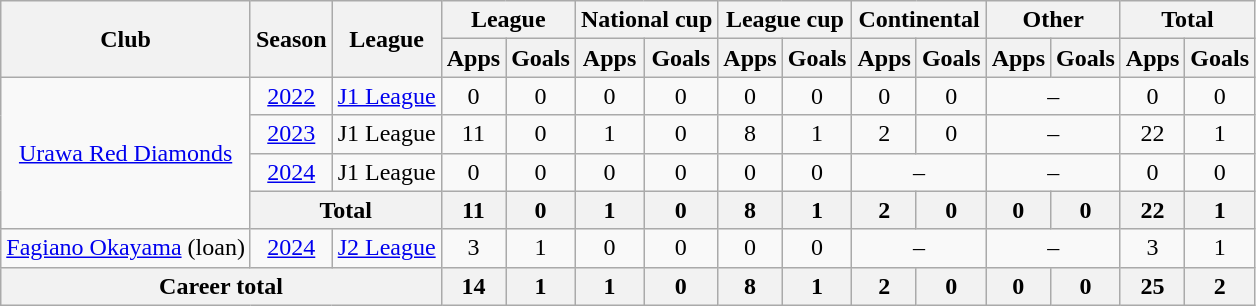<table class="wikitable" style="text-align:center">
<tr>
<th rowspan="2">Club</th>
<th rowspan="2">Season</th>
<th rowspan="2">League</th>
<th colspan="2">League</th>
<th colspan="2">National cup</th>
<th colspan="2">League cup</th>
<th colspan="2">Continental</th>
<th colspan="2">Other</th>
<th colspan="2">Total</th>
</tr>
<tr>
<th>Apps</th>
<th>Goals</th>
<th>Apps</th>
<th>Goals</th>
<th>Apps</th>
<th>Goals</th>
<th>Apps</th>
<th>Goals</th>
<th>Apps</th>
<th>Goals</th>
<th>Apps</th>
<th>Goals</th>
</tr>
<tr>
<td rowspan="4"><a href='#'>Urawa Red Diamonds</a></td>
<td><a href='#'>2022</a></td>
<td><a href='#'>J1 League</a></td>
<td>0</td>
<td>0</td>
<td>0</td>
<td>0</td>
<td>0</td>
<td>0</td>
<td>0</td>
<td>0</td>
<td colspan="2">–</td>
<td>0</td>
<td>0</td>
</tr>
<tr>
<td><a href='#'>2023</a></td>
<td>J1 League</td>
<td>11</td>
<td>0</td>
<td>1</td>
<td>0</td>
<td>8</td>
<td>1</td>
<td>2</td>
<td>0</td>
<td colspan="2">–</td>
<td>22</td>
<td>1</td>
</tr>
<tr>
<td><a href='#'>2024</a></td>
<td>J1 League</td>
<td>0</td>
<td>0</td>
<td>0</td>
<td>0</td>
<td>0</td>
<td>0</td>
<td colspan="2">–</td>
<td colspan="2">–</td>
<td>0</td>
<td>0</td>
</tr>
<tr>
<th colspan="2">Total</th>
<th>11</th>
<th>0</th>
<th>1</th>
<th>0</th>
<th>8</th>
<th>1</th>
<th>2</th>
<th>0</th>
<th>0</th>
<th>0</th>
<th>22</th>
<th>1</th>
</tr>
<tr>
<td><a href='#'>Fagiano Okayama</a> (loan)</td>
<td><a href='#'>2024</a></td>
<td><a href='#'>J2 League</a></td>
<td>3</td>
<td>1</td>
<td>0</td>
<td>0</td>
<td>0</td>
<td>0</td>
<td colspan="2">–</td>
<td colspan="2">–</td>
<td>3</td>
<td>1</td>
</tr>
<tr>
<th colspan="3">Career total</th>
<th>14</th>
<th>1</th>
<th>1</th>
<th>0</th>
<th>8</th>
<th>1</th>
<th>2</th>
<th>0</th>
<th>0</th>
<th>0</th>
<th>25</th>
<th>2</th>
</tr>
</table>
